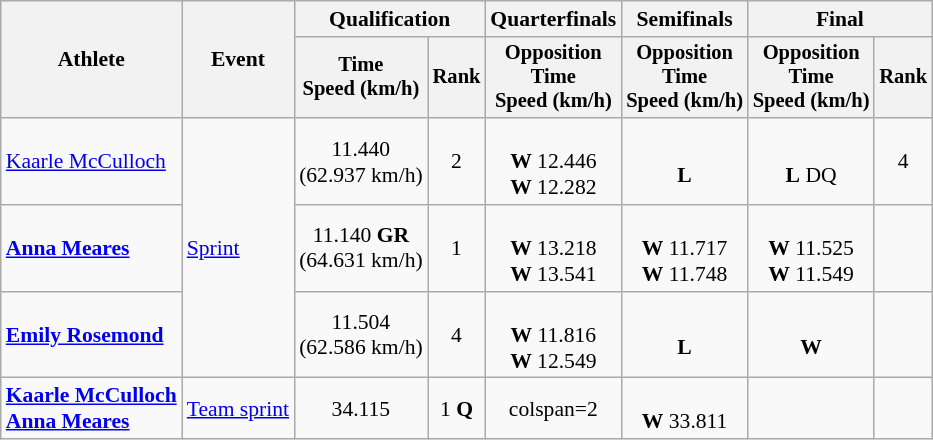<table class="wikitable" style="font-size:90%">
<tr>
<th rowspan="2">Athlete</th>
<th rowspan="2">Event</th>
<th colspan=2>Qualification</th>
<th>Quarterfinals</th>
<th>Semifinals</th>
<th colspan=2>Final</th>
</tr>
<tr style="font-size:95%">
<th>Time<br>Speed (km/h)</th>
<th>Rank</th>
<th>Opposition<br>Time<br>Speed (km/h)</th>
<th>Opposition<br>Time<br>Speed (km/h)</th>
<th>Opposition<br>Time<br>Speed (km/h)</th>
<th>Rank</th>
</tr>
<tr align=center>
<td align=left><a href='#'>Kaarle McCulloch</a></td>
<td align=left rowspan=3><a href='#'>Sprint</a></td>
<td>11.440<br>(62.937 km/h)</td>
<td>2</td>
<td><br><strong>W</strong> 12.446<br><strong>W</strong> 12.282</td>
<td><br><strong>L</strong></td>
<td><br><strong>L</strong> DQ</td>
<td>4</td>
</tr>
<tr align=center>
<td align=left><strong><a href='#'>Anna Meares</a></strong></td>
<td>11.140 <strong>GR</strong><br>(64.631 km/h)</td>
<td>1</td>
<td><br><strong>W</strong> 13.218<br><strong>W</strong> 13.541</td>
<td><br><strong>W</strong> 11.717<br><strong>W</strong> 11.748</td>
<td><br><strong>W</strong> 11.525<br><strong>W</strong> 11.549</td>
<td></td>
</tr>
<tr align=center>
<td align=left><strong><a href='#'>Emily Rosemond</a></strong></td>
<td>11.504<br>(62.586 km/h)</td>
<td>4</td>
<td><br><strong>W</strong> 11.816<br><strong>W</strong> 12.549</td>
<td><br><strong>L</strong></td>
<td><br><strong>W</strong></td>
<td></td>
</tr>
<tr align=center>
<td align=left><strong><a href='#'>Kaarle McCulloch</a><br><a href='#'>Anna Meares</a></strong></td>
<td align=left><a href='#'>Team sprint</a></td>
<td>34.115</td>
<td>1 <strong>Q</strong></td>
<td>colspan=2 </td>
<td><br><strong>W</strong> 33.811</td>
<td></td>
</tr>
</table>
